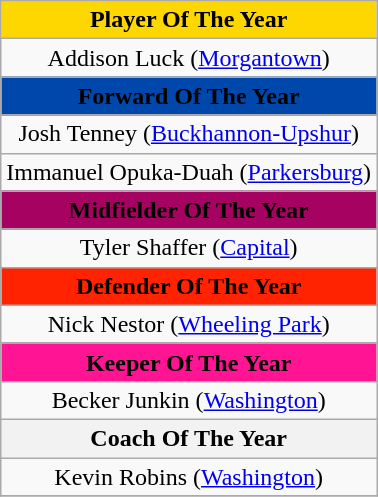<table class="wikitable" style="text-align:center">
<tr>
<th colspan="3" style="background-color: gold">Player Of The Year</th>
</tr>
<tr>
<td colspan="3">Addison Luck (<a href='#'>Morgantown</a>)</td>
</tr>
<tr>
<th colspan="3" style="background-color: #0047AB">Forward Of The Year</th>
</tr>
<tr>
<td colspan="3">Josh Tenney (<a href='#'>Buckhannon-Upshur</a>)</td>
</tr>
<tr>
<td colspan="3">Immanuel Opuka-Duah (<a href='#'>Parkersburg</a>)</td>
</tr>
<tr>
<th colspan="3" style="background-color: #a60261">Midfielder Of The Year</th>
</tr>
<tr>
<td colspan="3">Tyler Shaffer (<a href='#'>Capital</a>)</td>
</tr>
<tr>
<th colspan="3" style="background-color: #ff2301">Defender Of The Year</th>
</tr>
<tr>
<td colspan="3">Nick Nestor (<a href='#'>Wheeling Park</a>)</td>
</tr>
<tr>
<th colspan="3" style="background-color: #ff1493">Keeper Of The Year</th>
</tr>
<tr>
<td colspan="3">Becker Junkin (<a href='#'>Washington</a>)</td>
</tr>
<tr>
<th colspan="3">Coach Of The Year</th>
</tr>
<tr>
<td colspan="3">Kevin Robins (<a href='#'>Washington</a>)</td>
</tr>
<tr>
</tr>
</table>
